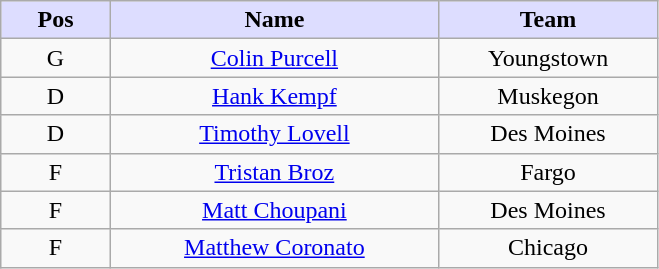<table class="wikitable" style="text-align:center">
<tr>
<th style="background:#ddf; width:10%;">Pos</th>
<th style="background:#ddf; width:30%;">Name</th>
<th style="background:#ddf; width:20%;">Team</th>
</tr>
<tr>
<td>G</td>
<td><a href='#'>Colin Purcell</a></td>
<td>Youngstown</td>
</tr>
<tr>
<td>D</td>
<td><a href='#'>Hank Kempf</a></td>
<td>Muskegon</td>
</tr>
<tr>
<td>D</td>
<td><a href='#'>Timothy Lovell</a></td>
<td>Des Moines</td>
</tr>
<tr>
<td>F</td>
<td><a href='#'>Tristan Broz</a></td>
<td>Fargo</td>
</tr>
<tr>
<td>F</td>
<td><a href='#'>Matt Choupani</a></td>
<td>Des Moines</td>
</tr>
<tr>
<td>F</td>
<td><a href='#'>Matthew Coronato</a></td>
<td>Chicago</td>
</tr>
</table>
